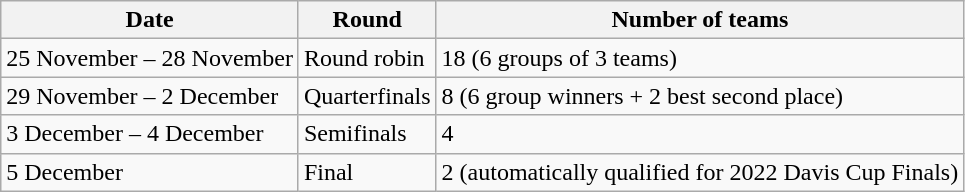<table class="wikitable">
<tr>
<th>Date</th>
<th>Round</th>
<th>Number of teams</th>
</tr>
<tr>
<td>25 November – 28 November</td>
<td>Round robin</td>
<td>18 (6 groups of 3 teams)</td>
</tr>
<tr>
<td>29 November – 2 December</td>
<td>Quarterfinals</td>
<td>8 (6 group winners + 2 best second place)</td>
</tr>
<tr>
<td>3 December – 4 December</td>
<td>Semifinals</td>
<td>4</td>
</tr>
<tr>
<td>5 December</td>
<td>Final</td>
<td>2 (automatically qualified for 2022 Davis Cup Finals)</td>
</tr>
</table>
